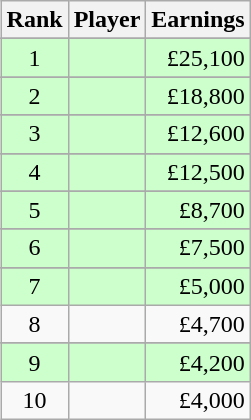<table class="wikitable" style="float:right; text-align:right; margin-left:1em">
<tr>
<th>Rank</th>
<th>Player</th>
<th>Earnings</th>
</tr>
<tr>
</tr>
<tr style="background-color:#ccffcc">
<td align=center>1</td>
<td style="text-align:left"></td>
<td>£25,100</td>
</tr>
<tr>
</tr>
<tr style="background-color:#ccffcc">
<td align=center>2</td>
<td style="text-align:left"></td>
<td>£18,800</td>
</tr>
<tr>
</tr>
<tr style="background-color:#ccffcc">
<td align=center>3</td>
<td style="text-align:left"></td>
<td>£12,600</td>
</tr>
<tr>
</tr>
<tr style="background-color:#ccffcc">
<td align=center>4</td>
<td style="text-align:left"></td>
<td>£12,500</td>
</tr>
<tr>
</tr>
<tr style="background-color:#ccffcc">
<td align=center>5</td>
<td style="text-align:left"></td>
<td>£8,700</td>
</tr>
<tr>
</tr>
<tr style="background-color:#ccffcc">
<td align=center>6</td>
<td style="text-align:left"></td>
<td>£7,500</td>
</tr>
<tr>
</tr>
<tr style="background-color:#ccffcc">
<td align=center>7</td>
<td style="text-align:left"></td>
<td>£5,000</td>
</tr>
<tr>
<td align=center>8</td>
<td style="text-align:left"></td>
<td>£4,700</td>
</tr>
<tr>
</tr>
<tr style="background-color:#ccffcc">
<td align=center>9</td>
<td style="text-align:left"></td>
<td>£4,200</td>
</tr>
<tr>
<td align=center>10</td>
<td style="text-align:left"></td>
<td>£4,000</td>
</tr>
</table>
